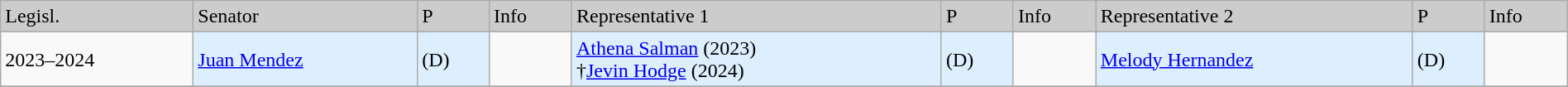<table class=wikitable width="100%" border="1">
<tr style="background-color:#cccccc;">
<td>Legisl.</td>
<td>Senator</td>
<td>P</td>
<td>Info</td>
<td>Representative 1</td>
<td>P</td>
<td>Info</td>
<td>Representative 2</td>
<td>P</td>
<td>Info</td>
</tr>
<tr>
<td>2023–2024</td>
<td style="background:#DDEEFF" "><a href='#'>Juan Mendez</a></td>
<td style="background:#DDEEFF">(D)</td>
<td></td>
<td style="background:#DDEEFF" "><a href='#'>Athena Salman</a> (2023)<br>†<a href='#'>Jevin Hodge</a> (2024)</td>
<td style="background:#DDEEFF">(D)</td>
<td><br></td>
<td style="background:#DDEEFF" "><a href='#'>Melody Hernandez</a></td>
<td style="background:#DDEEFF">(D)</td>
<td></td>
</tr>
<tr>
</tr>
</table>
